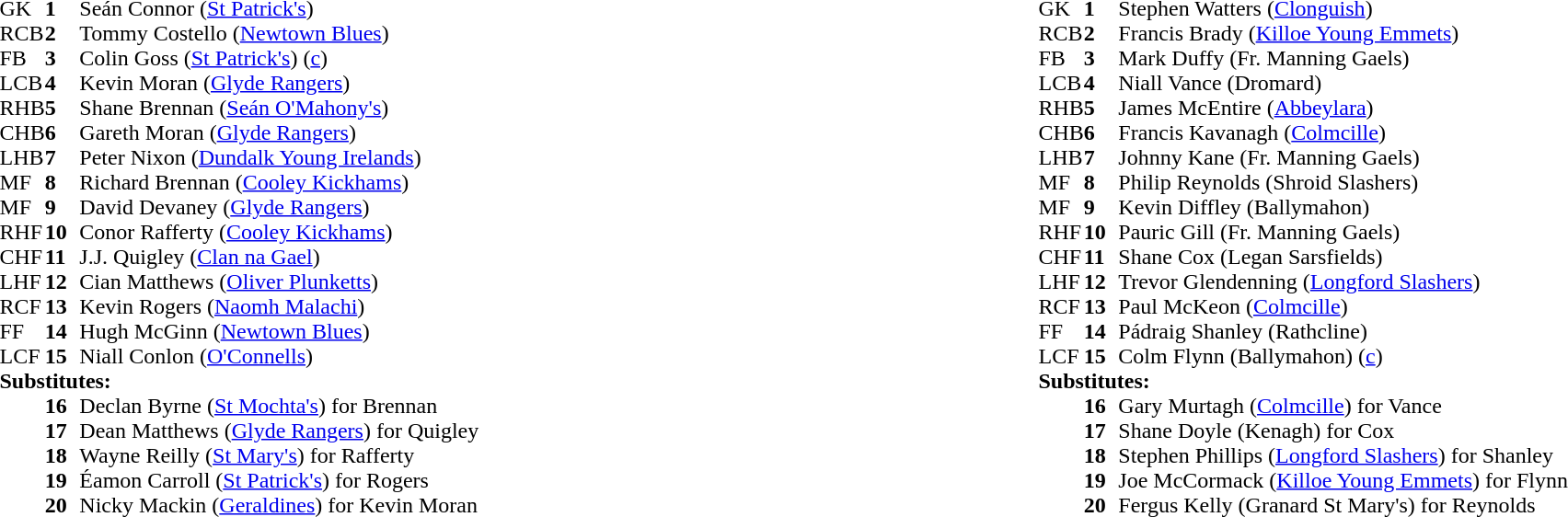<table style="width:100%;">
<tr>
<td style="vertical-align:top; width:50%"><br><table cellspacing="0" cellpadding="0">
<tr>
<th width="25"></th>
<th width="25"></th>
</tr>
<tr>
<td>GK</td>
<td><strong>1</strong></td>
<td>Seán Connor (<a href='#'>St Patrick's</a>)</td>
</tr>
<tr>
<td>RCB</td>
<td><strong>2</strong></td>
<td>Tommy Costello (<a href='#'>Newtown Blues</a>)</td>
</tr>
<tr>
<td>FB</td>
<td><strong>3</strong></td>
<td>Colin Goss (<a href='#'>St Patrick's</a>) (<a href='#'>c</a>)</td>
</tr>
<tr>
<td>LCB</td>
<td><strong>4</strong></td>
<td>Kevin Moran (<a href='#'>Glyde Rangers</a>)</td>
</tr>
<tr>
<td>RHB</td>
<td><strong>5</strong></td>
<td>Shane Brennan (<a href='#'>Seán O'Mahony's</a>)</td>
</tr>
<tr>
<td>CHB</td>
<td><strong>6</strong></td>
<td>Gareth Moran (<a href='#'>Glyde Rangers</a>)</td>
</tr>
<tr>
<td>LHB</td>
<td><strong>7</strong></td>
<td>Peter Nixon (<a href='#'>Dundalk Young Irelands</a>)</td>
</tr>
<tr>
<td>MF</td>
<td><strong>8</strong></td>
<td>Richard Brennan (<a href='#'>Cooley Kickhams</a>)</td>
</tr>
<tr>
<td>MF</td>
<td><strong>9</strong></td>
<td>David Devaney (<a href='#'>Glyde Rangers</a>)</td>
</tr>
<tr>
<td>RHF</td>
<td><strong>10</strong></td>
<td>Conor Rafferty (<a href='#'>Cooley Kickhams</a>)</td>
</tr>
<tr>
<td>CHF</td>
<td><strong>11</strong></td>
<td>J.J. Quigley (<a href='#'>Clan na Gael</a>)</td>
</tr>
<tr>
<td>LHF</td>
<td><strong>12</strong></td>
<td>Cian Matthews (<a href='#'>Oliver Plunketts</a>)</td>
</tr>
<tr>
<td>RCF</td>
<td><strong>13</strong></td>
<td>Kevin Rogers (<a href='#'>Naomh Malachi</a>)</td>
</tr>
<tr>
<td>FF</td>
<td><strong>14</strong></td>
<td>Hugh McGinn (<a href='#'>Newtown Blues</a>)</td>
</tr>
<tr>
<td>LCF</td>
<td><strong>15</strong></td>
<td>Niall Conlon (<a href='#'>O'Connells</a>)</td>
</tr>
<tr>
<td colspan=3><strong>Substitutes:</strong></td>
</tr>
<tr>
<td></td>
<td><strong>16</strong></td>
<td>Declan Byrne (<a href='#'>St Mochta's</a>) for Brennan</td>
</tr>
<tr>
<td></td>
<td><strong>17</strong></td>
<td>Dean Matthews (<a href='#'>Glyde Rangers</a>) for Quigley</td>
</tr>
<tr>
<td></td>
<td><strong>18</strong></td>
<td>Wayne Reilly (<a href='#'>St Mary's</a>) for Rafferty</td>
</tr>
<tr>
<td></td>
<td><strong>19</strong></td>
<td>Éamon Carroll (<a href='#'>St Patrick's</a>) for Rogers</td>
</tr>
<tr>
<td></td>
<td><strong>20</strong></td>
<td>Nicky Mackin (<a href='#'>Geraldines</a>) for Kevin Moran</td>
</tr>
</table>
</td>
<td style="vertical-align:top; width:50%"><br><table cellspacing="0" cellpadding="0" style="margin:auto">
<tr>
<th width="25"></th>
<th width="25"></th>
</tr>
<tr>
<td>GK</td>
<td><strong>1</strong></td>
<td>Stephen Watters (<a href='#'>Clonguish</a>)</td>
</tr>
<tr>
<td>RCB</td>
<td><strong>2</strong></td>
<td>Francis Brady (<a href='#'>Killoe Young Emmets</a>)</td>
</tr>
<tr>
<td>FB</td>
<td><strong>3</strong></td>
<td>Mark Duffy (Fr. Manning Gaels)</td>
</tr>
<tr>
<td>LCB</td>
<td><strong>4</strong></td>
<td>Niall Vance (Dromard)</td>
</tr>
<tr>
<td>RHB</td>
<td><strong>5</strong></td>
<td>James McEntire (<a href='#'>Abbeylara</a>)</td>
</tr>
<tr>
<td>CHB</td>
<td><strong>6</strong></td>
<td>Francis Kavanagh (<a href='#'>Colmcille</a>)</td>
</tr>
<tr>
<td>LHB</td>
<td><strong>7</strong></td>
<td>Johnny Kane (Fr. Manning Gaels)</td>
</tr>
<tr>
<td>MF</td>
<td><strong>8</strong></td>
<td>Philip Reynolds (Shroid Slashers)</td>
</tr>
<tr>
<td>MF</td>
<td><strong>9</strong></td>
<td>Kevin Diffley (Ballymahon)</td>
</tr>
<tr>
<td>RHF</td>
<td><strong>10</strong></td>
<td>Pauric Gill (Fr. Manning Gaels)</td>
</tr>
<tr>
<td>CHF</td>
<td><strong>11</strong></td>
<td>Shane Cox (Legan Sarsfields)</td>
</tr>
<tr>
<td>LHF</td>
<td><strong>12</strong></td>
<td>Trevor Glendenning (<a href='#'>Longford Slashers</a>)</td>
</tr>
<tr>
<td>RCF</td>
<td><strong>13</strong></td>
<td>Paul McKeon (<a href='#'>Colmcille</a>)</td>
</tr>
<tr>
<td>FF</td>
<td><strong>14</strong></td>
<td>Pádraig Shanley (Rathcline)</td>
</tr>
<tr>
<td>LCF</td>
<td><strong>15</strong></td>
<td>Colm Flynn (Ballymahon) (<a href='#'>c</a>)</td>
</tr>
<tr>
<td colspan=3><strong>Substitutes:</strong></td>
</tr>
<tr>
<td></td>
<td><strong>16</strong></td>
<td>Gary Murtagh (<a href='#'>Colmcille</a>) for Vance</td>
</tr>
<tr>
<td></td>
<td><strong>17</strong></td>
<td>Shane Doyle (Kenagh) for Cox</td>
</tr>
<tr>
<td></td>
<td><strong>18</strong></td>
<td>Stephen Phillips (<a href='#'>Longford Slashers</a>) for Shanley</td>
</tr>
<tr>
<td></td>
<td><strong>19</strong></td>
<td>Joe McCormack (<a href='#'>Killoe Young Emmets</a>) for Flynn</td>
</tr>
<tr>
<td></td>
<td><strong>20</strong></td>
<td>Fergus Kelly (Granard St Mary's) for Reynolds</td>
</tr>
<tr>
</tr>
</table>
</td>
</tr>
</table>
